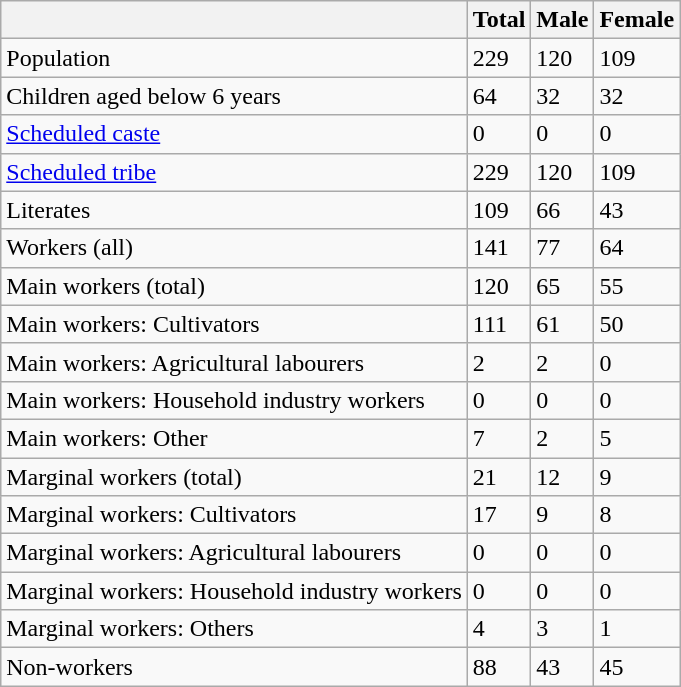<table class="wikitable sortable">
<tr>
<th></th>
<th>Total</th>
<th>Male</th>
<th>Female</th>
</tr>
<tr>
<td>Population</td>
<td>229</td>
<td>120</td>
<td>109</td>
</tr>
<tr>
<td>Children aged below 6 years</td>
<td>64</td>
<td>32</td>
<td>32</td>
</tr>
<tr>
<td><a href='#'>Scheduled caste</a></td>
<td>0</td>
<td>0</td>
<td>0</td>
</tr>
<tr>
<td><a href='#'>Scheduled tribe</a></td>
<td>229</td>
<td>120</td>
<td>109</td>
</tr>
<tr>
<td>Literates</td>
<td>109</td>
<td>66</td>
<td>43</td>
</tr>
<tr>
<td>Workers (all)</td>
<td>141</td>
<td>77</td>
<td>64</td>
</tr>
<tr>
<td>Main workers (total)</td>
<td>120</td>
<td>65</td>
<td>55</td>
</tr>
<tr>
<td>Main workers: Cultivators</td>
<td>111</td>
<td>61</td>
<td>50</td>
</tr>
<tr>
<td>Main workers: Agricultural labourers</td>
<td>2</td>
<td>2</td>
<td>0</td>
</tr>
<tr>
<td>Main workers: Household industry workers</td>
<td>0</td>
<td>0</td>
<td>0</td>
</tr>
<tr>
<td>Main workers: Other</td>
<td>7</td>
<td>2</td>
<td>5</td>
</tr>
<tr>
<td>Marginal workers (total)</td>
<td>21</td>
<td>12</td>
<td>9</td>
</tr>
<tr>
<td>Marginal workers: Cultivators</td>
<td>17</td>
<td>9</td>
<td>8</td>
</tr>
<tr>
<td>Marginal workers: Agricultural labourers</td>
<td>0</td>
<td>0</td>
<td>0</td>
</tr>
<tr>
<td>Marginal workers: Household industry workers</td>
<td>0</td>
<td>0</td>
<td>0</td>
</tr>
<tr>
<td>Marginal workers: Others</td>
<td>4</td>
<td>3</td>
<td>1</td>
</tr>
<tr>
<td>Non-workers</td>
<td>88</td>
<td>43</td>
<td>45</td>
</tr>
</table>
